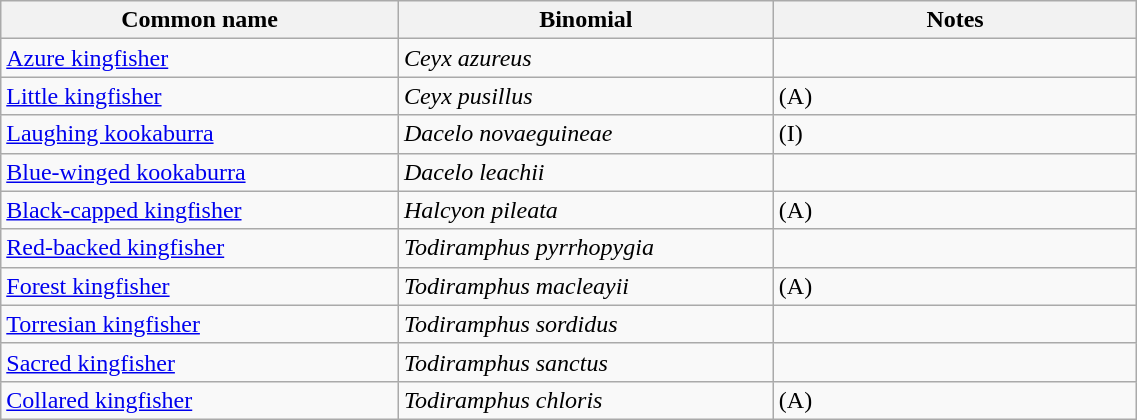<table style="width:60%;" class="wikitable">
<tr>
<th width=35%>Common name</th>
<th width=33%>Binomial</th>
<th width=32%>Notes</th>
</tr>
<tr>
<td><a href='#'>Azure kingfisher</a></td>
<td><em>Ceyx azureus</em></td>
<td></td>
</tr>
<tr>
<td><a href='#'>Little kingfisher</a></td>
<td><em>Ceyx pusillus</em></td>
<td>(A)</td>
</tr>
<tr>
<td><a href='#'>Laughing kookaburra</a></td>
<td><em>Dacelo novaeguineae</em></td>
<td>(I)</td>
</tr>
<tr>
<td><a href='#'>Blue-winged kookaburra</a></td>
<td><em>Dacelo leachii</em></td>
<td></td>
</tr>
<tr>
<td><a href='#'>Black-capped kingfisher</a></td>
<td><em>Halcyon pileata</em></td>
<td>(A)</td>
</tr>
<tr>
<td><a href='#'>Red-backed kingfisher</a></td>
<td><em>Todiramphus pyrrhopygia</em></td>
<td></td>
</tr>
<tr>
<td><a href='#'>Forest kingfisher</a></td>
<td><em>Todiramphus macleayii</em></td>
<td>(A)</td>
</tr>
<tr>
<td><a href='#'>Torresian kingfisher</a></td>
<td><em>Todiramphus sordidus</em></td>
<td></td>
</tr>
<tr>
<td><a href='#'>Sacred kingfisher</a></td>
<td><em>Todiramphus sanctus</em></td>
<td></td>
</tr>
<tr>
<td><a href='#'>Collared kingfisher</a></td>
<td><em>Todiramphus chloris</em></td>
<td>(A)</td>
</tr>
</table>
